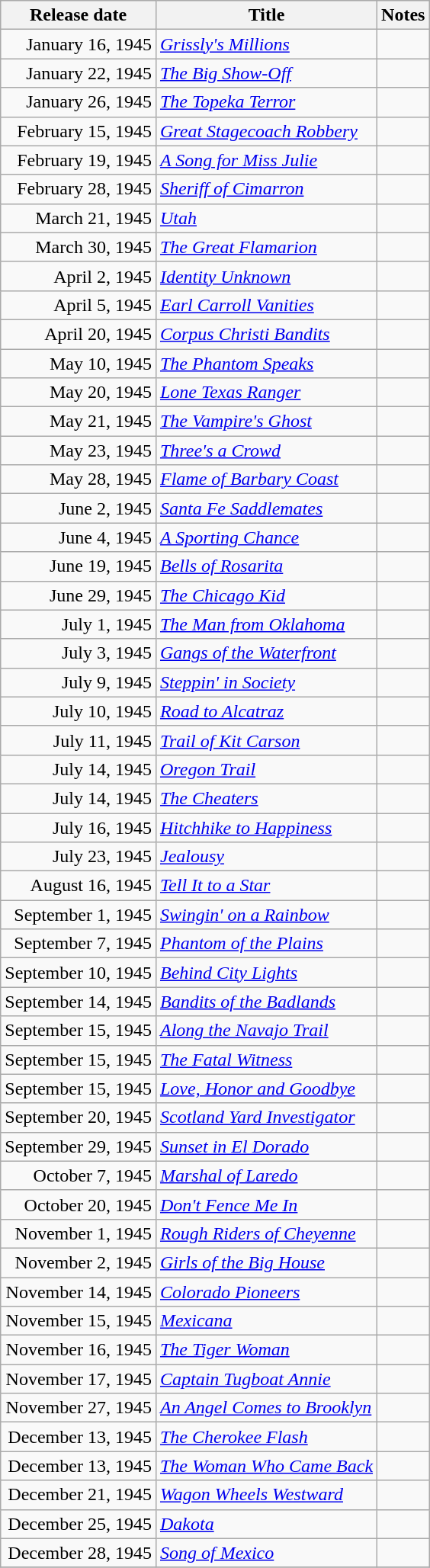<table class="wikitable sortable">
<tr>
<th>Release date</th>
<th>Title</th>
<th>Notes</th>
</tr>
<tr>
<td align="right">January 16, 1945</td>
<td><em><a href='#'>Grissly's Millions</a></em></td>
<td></td>
</tr>
<tr>
<td align="right">January 22, 1945</td>
<td><em><a href='#'>The Big Show-Off</a></em></td>
<td></td>
</tr>
<tr>
<td align="right">January 26, 1945</td>
<td><em><a href='#'>The Topeka Terror</a></em></td>
<td></td>
</tr>
<tr>
<td align="right">February 15, 1945</td>
<td><em><a href='#'>Great Stagecoach Robbery</a></em></td>
<td></td>
</tr>
<tr>
<td align="right">February 19, 1945</td>
<td><em><a href='#'>A Song for Miss Julie</a></em></td>
<td></td>
</tr>
<tr>
<td align="right">February 28, 1945</td>
<td><em><a href='#'>Sheriff of Cimarron</a></em></td>
<td></td>
</tr>
<tr>
<td align="right">March 21, 1945</td>
<td><em><a href='#'>Utah</a></em></td>
<td></td>
</tr>
<tr>
<td align="right">March 30, 1945</td>
<td><em><a href='#'>The Great Flamarion</a> </em></td>
<td></td>
</tr>
<tr>
<td align="right">April 2, 1945</td>
<td><em><a href='#'>Identity Unknown</a></em></td>
<td></td>
</tr>
<tr>
<td align="right">April 5, 1945</td>
<td><em><a href='#'>Earl Carroll Vanities</a></em></td>
<td></td>
</tr>
<tr>
<td align="right">April 20, 1945</td>
<td><em><a href='#'>Corpus Christi Bandits</a></em></td>
<td></td>
</tr>
<tr>
<td align="right">May 10, 1945</td>
<td><em><a href='#'>The Phantom Speaks</a></em></td>
<td></td>
</tr>
<tr>
<td align="right">May 20, 1945</td>
<td><em><a href='#'>Lone Texas Ranger</a></em></td>
<td></td>
</tr>
<tr>
<td align="right">May 21, 1945</td>
<td><em><a href='#'>The Vampire's Ghost</a></em></td>
<td></td>
</tr>
<tr>
<td align="right">May 23, 1945</td>
<td><em><a href='#'>Three's a Crowd</a></em></td>
<td></td>
</tr>
<tr>
<td align="right">May 28, 1945</td>
<td><em><a href='#'>Flame of Barbary Coast</a></em></td>
<td></td>
</tr>
<tr>
<td align="right">June 2, 1945</td>
<td><em><a href='#'>Santa Fe Saddlemates</a></em></td>
<td></td>
</tr>
<tr>
<td align="right">June 4, 1945</td>
<td><em><a href='#'>A Sporting Chance</a></em></td>
<td></td>
</tr>
<tr>
<td align="right">June 19, 1945</td>
<td><em><a href='#'>Bells of Rosarita</a></em></td>
<td></td>
</tr>
<tr>
<td align="right">June 29, 1945</td>
<td><em><a href='#'>The Chicago Kid</a></em></td>
<td></td>
</tr>
<tr>
<td align="right">July 1, 1945</td>
<td><em><a href='#'>The Man from Oklahoma</a></em></td>
<td></td>
</tr>
<tr>
<td align="right">July 3, 1945</td>
<td><em><a href='#'>Gangs of the Waterfront</a></em></td>
<td></td>
</tr>
<tr>
<td align="right">July 9, 1945</td>
<td><em><a href='#'>Steppin' in Society</a></em></td>
<td></td>
</tr>
<tr>
<td align="right">July 10, 1945</td>
<td><em><a href='#'>Road to Alcatraz</a></em></td>
<td></td>
</tr>
<tr>
<td align="right">July 11, 1945</td>
<td><em><a href='#'>Trail of Kit Carson</a></em></td>
<td></td>
</tr>
<tr>
<td align="right">July 14, 1945</td>
<td><em><a href='#'>Oregon Trail</a></em></td>
<td></td>
</tr>
<tr>
<td align="right">July 14, 1945</td>
<td><em><a href='#'>The Cheaters</a></em></td>
<td></td>
</tr>
<tr>
<td align="right">July 16, 1945</td>
<td><em><a href='#'>Hitchhike to Happiness</a></em></td>
<td></td>
</tr>
<tr>
<td align="right">July 23, 1945</td>
<td><em><a href='#'>Jealousy</a></em></td>
<td></td>
</tr>
<tr>
<td align="right">August 16, 1945</td>
<td><em><a href='#'>Tell It to a Star</a></em></td>
<td></td>
</tr>
<tr>
<td align="right">September 1, 1945</td>
<td><em><a href='#'>Swingin' on a Rainbow</a></em></td>
<td></td>
</tr>
<tr>
<td align="right">September 7, 1945</td>
<td><em><a href='#'>Phantom of the Plains</a></em></td>
<td></td>
</tr>
<tr>
<td align="right">September 10, 1945</td>
<td><em><a href='#'>Behind City Lights</a></em></td>
<td></td>
</tr>
<tr>
<td align="right">September 14, 1945</td>
<td><em><a href='#'>Bandits of the Badlands</a></em></td>
<td></td>
</tr>
<tr>
<td align="right">September 15, 1945</td>
<td><em><a href='#'>Along the Navajo Trail</a></em></td>
<td></td>
</tr>
<tr>
<td align="right">September 15, 1945</td>
<td><em><a href='#'>The Fatal Witness</a></em></td>
<td></td>
</tr>
<tr>
<td align="right">September 15, 1945</td>
<td><em><a href='#'>Love, Honor and Goodbye</a></em></td>
<td></td>
</tr>
<tr>
<td align="right">September 20, 1945</td>
<td><em><a href='#'>Scotland Yard Investigator</a></em></td>
<td></td>
</tr>
<tr>
<td align="right">September 29, 1945</td>
<td><em><a href='#'>Sunset in El Dorado</a></em></td>
<td></td>
</tr>
<tr>
<td align="right">October 7, 1945</td>
<td><em><a href='#'>Marshal of Laredo</a></em></td>
<td></td>
</tr>
<tr>
<td align="right">October 20, 1945</td>
<td><em><a href='#'>Don't Fence Me In</a></em></td>
<td></td>
</tr>
<tr>
<td align="right">November 1, 1945</td>
<td><em><a href='#'>Rough Riders of Cheyenne</a></em></td>
<td></td>
</tr>
<tr>
<td align="right">November 2, 1945</td>
<td><em><a href='#'>Girls of the Big House</a></em></td>
<td></td>
</tr>
<tr>
<td align="right">November 14, 1945</td>
<td><em><a href='#'>Colorado Pioneers</a></em></td>
<td></td>
</tr>
<tr>
<td align="right">November 15, 1945</td>
<td><em><a href='#'>Mexicana</a></em></td>
<td></td>
</tr>
<tr>
<td align="right">November 16, 1945</td>
<td><em><a href='#'>The Tiger Woman</a></em></td>
<td></td>
</tr>
<tr>
<td align="right">November 17, 1945</td>
<td><em><a href='#'>Captain Tugboat Annie</a></em></td>
<td></td>
</tr>
<tr>
<td align="right">November 27, 1945</td>
<td><em><a href='#'>An Angel Comes to Brooklyn</a></em></td>
<td></td>
</tr>
<tr>
<td align="right">December 13, 1945</td>
<td><em><a href='#'>The Cherokee Flash</a></em></td>
<td></td>
</tr>
<tr>
<td align="right">December 13, 1945</td>
<td><em><a href='#'>The Woman Who Came Back</a></em></td>
<td></td>
</tr>
<tr>
<td align="right">December 21, 1945</td>
<td><em><a href='#'>Wagon Wheels Westward</a></em></td>
<td></td>
</tr>
<tr>
<td align="right">December 25, 1945</td>
<td><em><a href='#'>Dakota</a></em></td>
<td></td>
</tr>
<tr>
<td align="right">December 28, 1945</td>
<td><em><a href='#'>Song of Mexico</a></em></td>
<td></td>
</tr>
<tr>
</tr>
</table>
